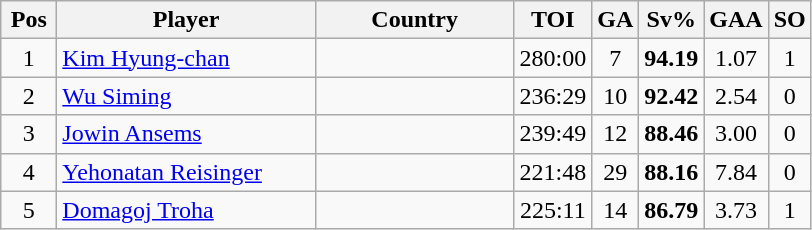<table class="wikitable sortable" style="text-align: center;">
<tr>
<th width=30>Pos</th>
<th width=165>Player</th>
<th width=125>Country</th>
<th width=20>TOI</th>
<th width=20>GA</th>
<th width=20>Sv%</th>
<th width=20>GAA</th>
<th width=20>SO</th>
</tr>
<tr>
<td>1</td>
<td align=left><a href='#'>Kim Hyung-chan</a></td>
<td align=left></td>
<td>280:00</td>
<td>7</td>
<td><strong>94.19</strong></td>
<td>1.07</td>
<td>1</td>
</tr>
<tr>
<td>2</td>
<td align=left><a href='#'>Wu Siming</a></td>
<td align=left></td>
<td>236:29</td>
<td>10</td>
<td><strong>92.42</strong></td>
<td>2.54</td>
<td>0</td>
</tr>
<tr>
<td>3</td>
<td align=left><a href='#'>Jowin Ansems</a></td>
<td align=left></td>
<td>239:49</td>
<td>12</td>
<td><strong>88.46</strong></td>
<td>3.00</td>
<td>0</td>
</tr>
<tr>
<td>4</td>
<td align=left><a href='#'>Yehonatan Reisinger</a></td>
<td align=left></td>
<td>221:48</td>
<td>29</td>
<td><strong>88.16</strong></td>
<td>7.84</td>
<td>0</td>
</tr>
<tr>
<td>5</td>
<td align=left><a href='#'>Domagoj Troha</a></td>
<td align=left></td>
<td>225:11</td>
<td>14</td>
<td><strong>86.79</strong></td>
<td>3.73</td>
<td>1</td>
</tr>
</table>
